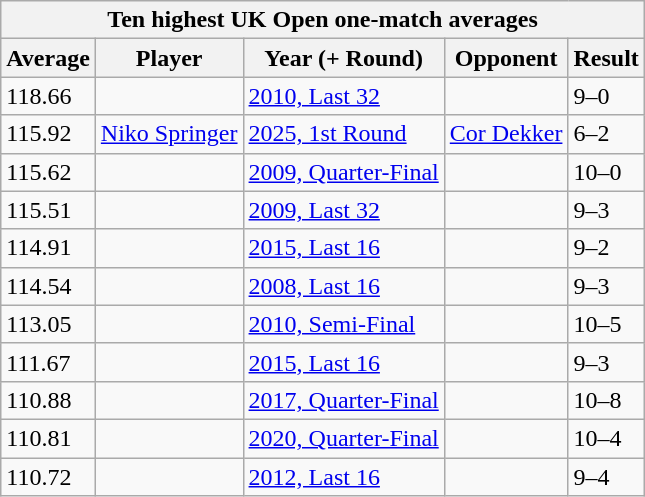<table class="wikitable sortable">
<tr>
<th colspan=5>Ten highest UK Open one-match averages</th>
</tr>
<tr>
<th>Average</th>
<th>Player</th>
<th>Year (+ Round)</th>
<th>Opponent</th>
<th>Result</th>
</tr>
<tr>
<td>118.66</td>
<td></td>
<td><a href='#'>2010, Last 32</a></td>
<td></td>
<td>9–0</td>
</tr>
<tr>
<td>115.92</td>
<td><a href='#'>Niko Springer</a></td>
<td><a href='#'>2025, 1st Round</a></td>
<td><a href='#'>Cor Dekker</a></td>
<td>6–2</td>
</tr>
<tr>
<td>115.62</td>
<td></td>
<td><a href='#'>2009, Quarter-Final</a></td>
<td></td>
<td>10–0</td>
</tr>
<tr>
<td>115.51</td>
<td></td>
<td><a href='#'>2009, Last 32</a></td>
<td></td>
<td>9–3</td>
</tr>
<tr>
<td>114.91</td>
<td></td>
<td><a href='#'>2015, Last 16</a></td>
<td></td>
<td>9–2</td>
</tr>
<tr>
<td>114.54</td>
<td></td>
<td><a href='#'>2008, Last 16</a></td>
<td></td>
<td>9–3</td>
</tr>
<tr>
<td>113.05</td>
<td></td>
<td><a href='#'>2010, Semi-Final</a></td>
<td></td>
<td>10–5</td>
</tr>
<tr>
<td>111.67</td>
<td></td>
<td><a href='#'>2015, Last 16</a></td>
<td></td>
<td>9–3</td>
</tr>
<tr>
<td>110.88</td>
<td></td>
<td><a href='#'>2017, Quarter-Final</a></td>
<td></td>
<td>10–8</td>
</tr>
<tr>
<td>110.81</td>
<td></td>
<td><a href='#'>2020, Quarter-Final</a></td>
<td></td>
<td>10–4</td>
</tr>
<tr>
<td>110.72</td>
<td></td>
<td><a href='#'>2012, Last 16</a></td>
<td></td>
<td>9–4</td>
</tr>
</table>
